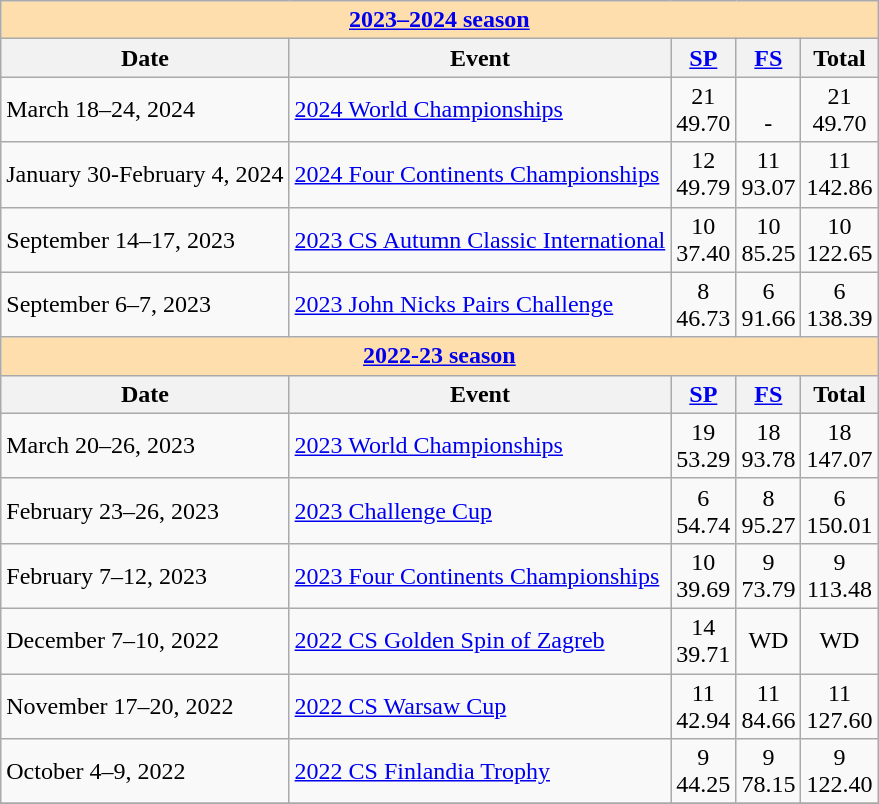<table class="wikitable">
<tr>
<td style="background-color: #ffdead; " colspan=5 align=center><a href='#'><strong>2023–2024 season</strong></a></td>
</tr>
<tr>
<th>Date</th>
<th>Event</th>
<th><a href='#'>SP</a></th>
<th><a href='#'>FS</a></th>
<th>Total</th>
</tr>
<tr>
<td>March 18–24, 2024</td>
<td><a href='#'>2024 World Championships</a></td>
<td align=center>21 <br> 49.70</td>
<td align=center><br>  -</td>
<td align=center>21 <br> 49.70</td>
</tr>
<tr>
<td>January 30-February 4, 2024</td>
<td><a href='#'>2024 Four Continents Championships</a></td>
<td align=center>12 <br> 49.79</td>
<td align=center>11 <br> 93.07</td>
<td align=center>11 <br> 142.86</td>
</tr>
<tr>
<td>September 14–17, 2023</td>
<td><a href='#'>2023 CS Autumn Classic International</a></td>
<td align=center>10<br>37.40</td>
<td align=center>10<br>85.25</td>
<td align=center>10<br>122.65</td>
</tr>
<tr>
<td>September 6–7, 2023</td>
<td><a href='#'>2023 John Nicks Pairs Challenge</a></td>
<td align=center>8 <br> 46.73</td>
<td align=center>6 <br> 91.66</td>
<td align=center>6 <br> 138.39</td>
</tr>
<tr>
<th style="background-color: #ffdead;" colspan=5><a href='#'>2022-23 season</a></th>
</tr>
<tr>
<th>Date</th>
<th>Event</th>
<th><a href='#'>SP</a></th>
<th><a href='#'>FS</a></th>
<th>Total</th>
</tr>
<tr>
<td>March 20–26, 2023</td>
<td><a href='#'>2023 World Championships</a></td>
<td align=center>19 <br> 53.29</td>
<td align=center>18 <br> 93.78</td>
<td align=center>18 <br> 147.07</td>
</tr>
<tr>
<td>February 23–26, 2023</td>
<td><a href='#'>2023 Challenge Cup</a></td>
<td align=center>6 <br> 54.74</td>
<td align=center>8 <br> 95.27</td>
<td align=center>6 <br> 150.01</td>
</tr>
<tr>
<td>February 7–12, 2023</td>
<td><a href='#'>2023 Four Continents Championships</a></td>
<td align=center>10 <br> 39.69</td>
<td align=center>9 <br> 73.79</td>
<td align=center>9 <br> 113.48</td>
</tr>
<tr>
<td>December 7–10, 2022</td>
<td><a href='#'>2022 CS Golden Spin of Zagreb</a></td>
<td align=center>14 <br> 39.71</td>
<td align=center>WD</td>
<td align=center>WD</td>
</tr>
<tr>
<td>November 17–20, 2022</td>
<td><a href='#'>2022 CS Warsaw Cup</a></td>
<td align=center>11 <br> 42.94</td>
<td align=center>11 <br> 84.66</td>
<td align=center>11 <br> 127.60</td>
</tr>
<tr>
<td>October 4–9, 2022</td>
<td><a href='#'>2022 CS Finlandia Trophy</a></td>
<td align=center>9 <br> 44.25</td>
<td align=center>9 <br> 78.15</td>
<td align=center>9 <br> 122.40</td>
</tr>
<tr>
</tr>
</table>
